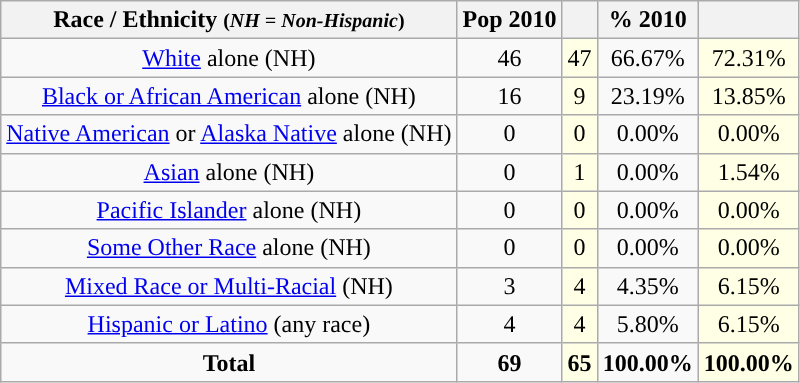<table class="wikitable" style="text-align:center;">
<tr>
<th>Race / Ethnicity <small>(<em>NH = Non-Hispanic</em>)</small></th>
<th>Pop 2010</th>
<th></th>
<th>% 2010</th>
<th></th>
</tr>
<tr>
<td><a href='#'>White</a> alone (NH)</td>
<td>46</td>
<td style='background: #ffffe6;'>47</td>
<td>66.67%</td>
<td style='background: #ffffe6;'>72.31%</td>
</tr>
<tr>
<td><a href='#'>Black or African American</a> alone (NH)</td>
<td>16</td>
<td style='background: #ffffe6;'>9</td>
<td>23.19%</td>
<td style='background: #ffffe6;'>13.85%</td>
</tr>
<tr>
<td><a href='#'>Native American</a> or <a href='#'>Alaska Native</a> alone (NH)</td>
<td>0</td>
<td style='background: #ffffe6;'>0</td>
<td>0.00%</td>
<td style='background: #ffffe6;'>0.00%</td>
</tr>
<tr>
<td><a href='#'>Asian</a> alone (NH)</td>
<td>0</td>
<td style='background: #ffffe6;'>1</td>
<td>0.00%</td>
<td style='background: #ffffe6;'>1.54%</td>
</tr>
<tr>
<td><a href='#'>Pacific Islander</a> alone (NH)</td>
<td>0</td>
<td style='background: #ffffe6;'>0</td>
<td>0.00%</td>
<td style='background: #ffffe6;'>0.00%</td>
</tr>
<tr>
<td><a href='#'>Some Other Race</a> alone (NH)</td>
<td>0</td>
<td style='background: #ffffe6;'>0</td>
<td>0.00%</td>
<td style='background: #ffffe6;'>0.00%</td>
</tr>
<tr>
<td><a href='#'>Mixed Race or Multi-Racial</a> (NH)</td>
<td>3</td>
<td style='background: #ffffe6;'>4</td>
<td>4.35%</td>
<td style='background: #ffffe6;'>6.15%</td>
</tr>
<tr>
<td><a href='#'>Hispanic or Latino</a> (any race)</td>
<td>4</td>
<td style='background: #ffffe6;'>4</td>
<td>5.80%</td>
<td style='background: #ffffe6;'>6.15%</td>
</tr>
<tr>
<td><strong>Total</strong></td>
<td><strong>69</strong></td>
<td style='background: #ffffe6;'><strong>65</strong></td>
<td><strong>100.00%</strong></td>
<td style='background: #ffffe6;'><strong>100.00%</strong></td>
</tr>
</table>
